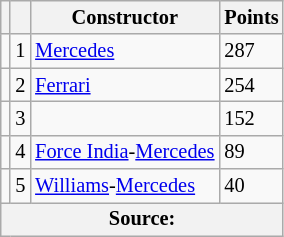<table class="wikitable" style="font-size: 85%;">
<tr>
<th></th>
<th></th>
<th>Constructor</th>
<th>Points</th>
</tr>
<tr>
<td align="left"></td>
<td align="center">1</td>
<td> <a href='#'>Mercedes</a></td>
<td align="left">287</td>
</tr>
<tr>
<td align="left"></td>
<td align="center">2</td>
<td> <a href='#'>Ferrari</a></td>
<td align="left">254</td>
</tr>
<tr>
<td align="left"></td>
<td align="center">3</td>
<td></td>
<td align="left">152</td>
</tr>
<tr>
<td align="left"></td>
<td align="center">4</td>
<td> <a href='#'>Force India</a>-<a href='#'>Mercedes</a></td>
<td align="left">89</td>
</tr>
<tr>
<td align="left"></td>
<td align="center">5</td>
<td> <a href='#'>Williams</a>-<a href='#'>Mercedes</a></td>
<td align="left">40</td>
</tr>
<tr>
<th colspan=4>Source: </th>
</tr>
</table>
